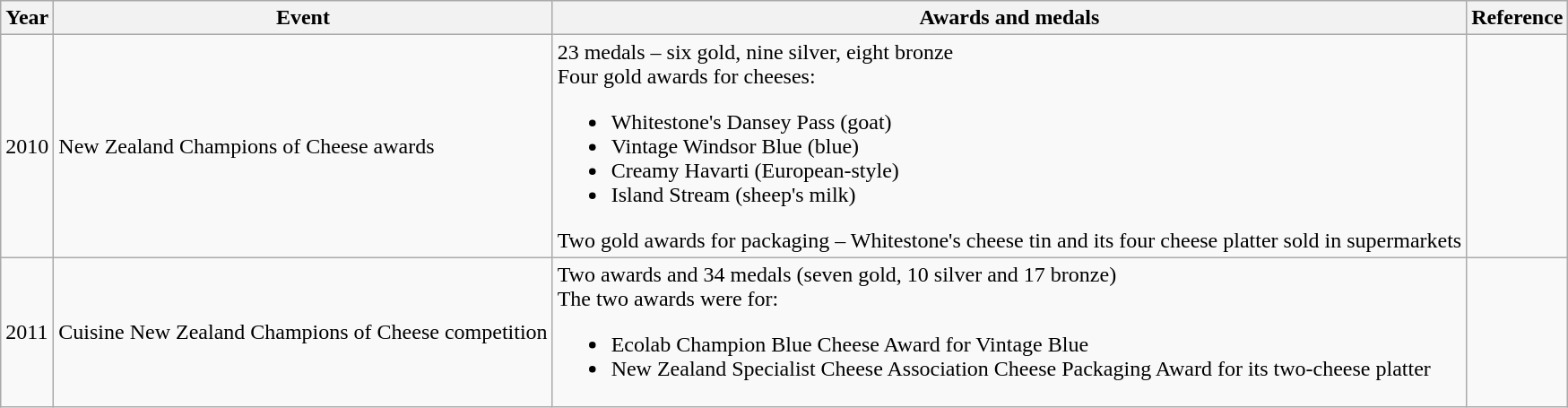<table class="wikitable">
<tr>
<th>Year</th>
<th>Event</th>
<th>Awards and medals</th>
<th>Reference</th>
</tr>
<tr>
<td>2010</td>
<td>New Zealand Champions of Cheese awards</td>
<td>23 medals – six gold, nine silver, eight bronze<br>Four gold awards for cheeses:<ul><li>Whitestone's Dansey Pass (goat)</li><li>Vintage Windsor Blue (blue)</li><li>Creamy Havarti (European-style)</li><li>Island Stream (sheep's milk)</li></ul>Two gold awards for packaging – Whitestone's cheese tin and its four cheese platter sold in supermarkets</td>
<td></td>
</tr>
<tr>
<td>2011</td>
<td>Cuisine New Zealand Champions of Cheese competition</td>
<td>Two awards and 34 medals (seven gold, 10 silver and 17 bronze)<br>The two awards were for:<ul><li>Ecolab Champion Blue Cheese Award for Vintage Blue</li><li>New Zealand Specialist Cheese Association Cheese Packaging Award for its two-cheese platter</li></ul></td>
<td></td>
</tr>
</table>
